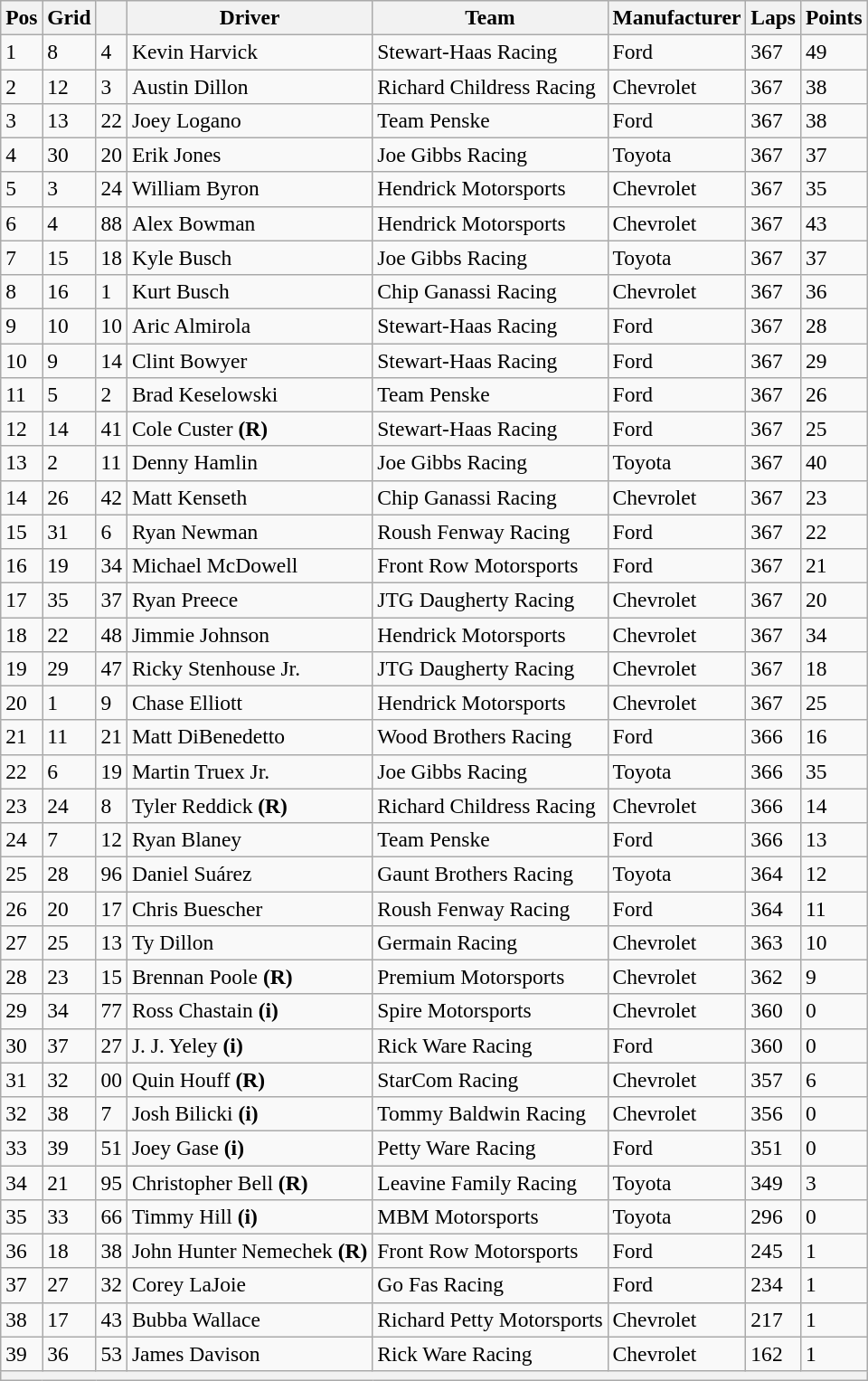<table class="wikitable" style="font-size:98%">
<tr>
<th>Pos</th>
<th>Grid</th>
<th></th>
<th>Driver</th>
<th>Team</th>
<th>Manufacturer</th>
<th>Laps</th>
<th>Points</th>
</tr>
<tr>
<td>1</td>
<td>8</td>
<td>4</td>
<td>Kevin Harvick</td>
<td>Stewart-Haas Racing</td>
<td>Ford</td>
<td>367</td>
<td>49</td>
</tr>
<tr>
<td>2</td>
<td>12</td>
<td>3</td>
<td>Austin Dillon</td>
<td>Richard Childress Racing</td>
<td>Chevrolet</td>
<td>367</td>
<td>38</td>
</tr>
<tr>
<td>3</td>
<td>13</td>
<td>22</td>
<td>Joey Logano</td>
<td>Team Penske</td>
<td>Ford</td>
<td>367</td>
<td>38</td>
</tr>
<tr>
<td>4</td>
<td>30</td>
<td>20</td>
<td>Erik Jones</td>
<td>Joe Gibbs Racing</td>
<td>Toyota</td>
<td>367</td>
<td>37</td>
</tr>
<tr>
<td>5</td>
<td>3</td>
<td>24</td>
<td>William Byron</td>
<td>Hendrick Motorsports</td>
<td>Chevrolet</td>
<td>367</td>
<td>35</td>
</tr>
<tr>
<td>6</td>
<td>4</td>
<td>88</td>
<td>Alex Bowman</td>
<td>Hendrick Motorsports</td>
<td>Chevrolet</td>
<td>367</td>
<td>43</td>
</tr>
<tr>
<td>7</td>
<td>15</td>
<td>18</td>
<td>Kyle Busch</td>
<td>Joe Gibbs Racing</td>
<td>Toyota</td>
<td>367</td>
<td>37</td>
</tr>
<tr>
<td>8</td>
<td>16</td>
<td>1</td>
<td>Kurt Busch</td>
<td>Chip Ganassi Racing</td>
<td>Chevrolet</td>
<td>367</td>
<td>36</td>
</tr>
<tr>
<td>9</td>
<td>10</td>
<td>10</td>
<td>Aric Almirola</td>
<td>Stewart-Haas Racing</td>
<td>Ford</td>
<td>367</td>
<td>28</td>
</tr>
<tr>
<td>10</td>
<td>9</td>
<td>14</td>
<td>Clint Bowyer</td>
<td>Stewart-Haas Racing</td>
<td>Ford</td>
<td>367</td>
<td>29</td>
</tr>
<tr>
<td>11</td>
<td>5</td>
<td>2</td>
<td>Brad Keselowski</td>
<td>Team Penske</td>
<td>Ford</td>
<td>367</td>
<td>26</td>
</tr>
<tr>
<td>12</td>
<td>14</td>
<td>41</td>
<td>Cole Custer <strong>(R)</strong></td>
<td>Stewart-Haas Racing</td>
<td>Ford</td>
<td>367</td>
<td>25</td>
</tr>
<tr>
<td>13</td>
<td>2</td>
<td>11</td>
<td>Denny Hamlin</td>
<td>Joe Gibbs Racing</td>
<td>Toyota</td>
<td>367</td>
<td>40</td>
</tr>
<tr>
<td>14</td>
<td>26</td>
<td>42</td>
<td>Matt Kenseth</td>
<td>Chip Ganassi Racing</td>
<td>Chevrolet</td>
<td>367</td>
<td>23</td>
</tr>
<tr>
<td>15</td>
<td>31</td>
<td>6</td>
<td>Ryan Newman</td>
<td>Roush Fenway Racing</td>
<td>Ford</td>
<td>367</td>
<td>22</td>
</tr>
<tr>
<td>16</td>
<td>19</td>
<td>34</td>
<td>Michael McDowell</td>
<td>Front Row Motorsports</td>
<td>Ford</td>
<td>367</td>
<td>21</td>
</tr>
<tr>
<td>17</td>
<td>35</td>
<td>37</td>
<td>Ryan Preece</td>
<td>JTG Daugherty Racing</td>
<td>Chevrolet</td>
<td>367</td>
<td>20</td>
</tr>
<tr>
<td>18</td>
<td>22</td>
<td>48</td>
<td>Jimmie Johnson</td>
<td>Hendrick Motorsports</td>
<td>Chevrolet</td>
<td>367</td>
<td>34</td>
</tr>
<tr>
<td>19</td>
<td>29</td>
<td>47</td>
<td>Ricky Stenhouse Jr.</td>
<td>JTG Daugherty Racing</td>
<td>Chevrolet</td>
<td>367</td>
<td>18</td>
</tr>
<tr>
<td>20</td>
<td>1</td>
<td>9</td>
<td>Chase Elliott</td>
<td>Hendrick Motorsports</td>
<td>Chevrolet</td>
<td>367</td>
<td>25</td>
</tr>
<tr>
<td>21</td>
<td>11</td>
<td>21</td>
<td>Matt DiBenedetto</td>
<td>Wood Brothers Racing</td>
<td>Ford</td>
<td>366</td>
<td>16</td>
</tr>
<tr>
<td>22</td>
<td>6</td>
<td>19</td>
<td>Martin Truex Jr.</td>
<td>Joe Gibbs Racing</td>
<td>Toyota</td>
<td>366</td>
<td>35</td>
</tr>
<tr>
<td>23</td>
<td>24</td>
<td>8</td>
<td>Tyler Reddick <strong>(R)</strong></td>
<td>Richard Childress Racing</td>
<td>Chevrolet</td>
<td>366</td>
<td>14</td>
</tr>
<tr>
<td>24</td>
<td>7</td>
<td>12</td>
<td>Ryan Blaney</td>
<td>Team Penske</td>
<td>Ford</td>
<td>366</td>
<td>13</td>
</tr>
<tr>
<td>25</td>
<td>28</td>
<td>96</td>
<td>Daniel Suárez</td>
<td>Gaunt Brothers Racing</td>
<td>Toyota</td>
<td>364</td>
<td>12</td>
</tr>
<tr>
<td>26</td>
<td>20</td>
<td>17</td>
<td>Chris Buescher</td>
<td>Roush Fenway Racing</td>
<td>Ford</td>
<td>364</td>
<td>11</td>
</tr>
<tr>
<td>27</td>
<td>25</td>
<td>13</td>
<td>Ty Dillon</td>
<td>Germain Racing</td>
<td>Chevrolet</td>
<td>363</td>
<td>10</td>
</tr>
<tr>
<td>28</td>
<td>23</td>
<td>15</td>
<td>Brennan Poole <strong>(R)</strong></td>
<td>Premium Motorsports</td>
<td>Chevrolet</td>
<td>362</td>
<td>9</td>
</tr>
<tr>
<td>29</td>
<td>34</td>
<td>77</td>
<td>Ross Chastain <strong>(i)</strong></td>
<td>Spire Motorsports</td>
<td>Chevrolet</td>
<td>360</td>
<td>0</td>
</tr>
<tr>
<td>30</td>
<td>37</td>
<td>27</td>
<td>J. J. Yeley <strong>(i)</strong></td>
<td>Rick Ware Racing</td>
<td>Ford</td>
<td>360</td>
<td>0</td>
</tr>
<tr>
<td>31</td>
<td>32</td>
<td>00</td>
<td>Quin Houff <strong>(R)</strong></td>
<td>StarCom Racing</td>
<td>Chevrolet</td>
<td>357</td>
<td>6</td>
</tr>
<tr>
<td>32</td>
<td>38</td>
<td>7</td>
<td>Josh Bilicki <strong>(i)</strong></td>
<td>Tommy Baldwin Racing</td>
<td>Chevrolet</td>
<td>356</td>
<td>0</td>
</tr>
<tr>
<td>33</td>
<td>39</td>
<td>51</td>
<td>Joey Gase <strong>(i)</strong></td>
<td>Petty Ware Racing</td>
<td>Ford</td>
<td>351</td>
<td>0</td>
</tr>
<tr>
<td>34</td>
<td>21</td>
<td>95</td>
<td>Christopher Bell <strong>(R)</strong></td>
<td>Leavine Family Racing</td>
<td>Toyota</td>
<td>349</td>
<td>3</td>
</tr>
<tr>
<td>35</td>
<td>33</td>
<td>66</td>
<td>Timmy Hill <strong>(i)</strong></td>
<td>MBM Motorsports</td>
<td>Toyota</td>
<td>296</td>
<td>0</td>
</tr>
<tr>
<td>36</td>
<td>18</td>
<td>38</td>
<td>John Hunter Nemechek <strong>(R)</strong></td>
<td>Front Row Motorsports</td>
<td>Ford</td>
<td>245</td>
<td>1</td>
</tr>
<tr>
<td>37</td>
<td>27</td>
<td>32</td>
<td>Corey LaJoie</td>
<td>Go Fas Racing</td>
<td>Ford</td>
<td>234</td>
<td>1</td>
</tr>
<tr>
<td>38</td>
<td>17</td>
<td>43</td>
<td>Bubba Wallace</td>
<td>Richard Petty Motorsports</td>
<td>Chevrolet</td>
<td>217</td>
<td>1</td>
</tr>
<tr>
<td>39</td>
<td>36</td>
<td>53</td>
<td>James Davison</td>
<td>Rick Ware Racing</td>
<td>Chevrolet</td>
<td>162</td>
<td>1</td>
</tr>
<tr>
<th colspan="8"></th>
</tr>
</table>
